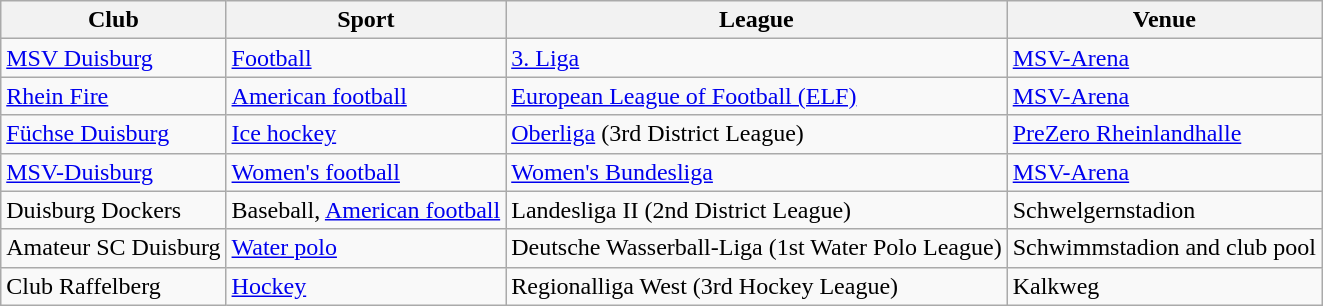<table class="wikitable">
<tr>
<th>Club</th>
<th>Sport</th>
<th>League</th>
<th>Venue</th>
</tr>
<tr>
<td><a href='#'>MSV Duisburg</a></td>
<td><a href='#'>Football</a></td>
<td><a href='#'>3. Liga</a></td>
<td><a href='#'>MSV-Arena</a></td>
</tr>
<tr>
<td><a href='#'>Rhein Fire</a></td>
<td><a href='#'>American football</a></td>
<td><a href='#'>European League of Football (ELF)</a></td>
<td><a href='#'>MSV-Arena</a></td>
</tr>
<tr>
<td><a href='#'>Füchse Duisburg</a></td>
<td><a href='#'>Ice hockey</a></td>
<td><a href='#'>Oberliga</a> (3rd District League)</td>
<td><a href='#'>PreZero Rheinlandhalle</a></td>
</tr>
<tr>
<td><a href='#'>MSV-Duisburg</a></td>
<td><a href='#'>Women's football</a></td>
<td><a href='#'>Women's Bundesliga</a></td>
<td><a href='#'>MSV-Arena</a></td>
</tr>
<tr>
<td>Duisburg Dockers</td>
<td>Baseball, <a href='#'>American football</a></td>
<td>Landesliga II (2nd District League)</td>
<td>Schwelgernstadion</td>
</tr>
<tr>
<td>Amateur SC Duisburg</td>
<td><a href='#'>Water polo</a></td>
<td>Deutsche Wasserball-Liga (1st Water Polo League)</td>
<td>Schwimmstadion and club pool</td>
</tr>
<tr>
<td>Club Raffelberg</td>
<td><a href='#'>Hockey</a></td>
<td>Regionalliga West (3rd Hockey League)</td>
<td>Kalkweg</td>
</tr>
</table>
